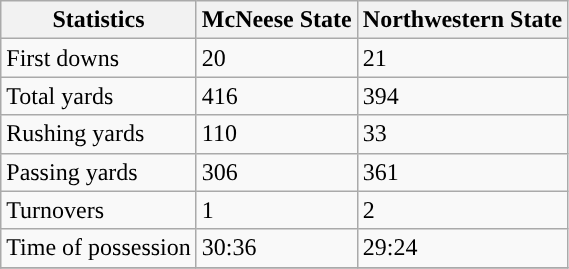<table class="wikitable">
<tr>
<th>Statistics</th>
<th>McNeese State</th>
<th>Northwestern State</th>
</tr>
<tr>
<td>First downs</td>
<td>20</td>
<td>21</td>
</tr>
<tr>
<td>Total yards</td>
<td>416</td>
<td>394</td>
</tr>
<tr>
<td>Rushing yards</td>
<td>110</td>
<td>33</td>
</tr>
<tr>
<td>Passing yards</td>
<td>306</td>
<td>361</td>
</tr>
<tr>
<td>Turnovers</td>
<td>1</td>
<td>2</td>
</tr>
<tr>
<td>Time of possession</td>
<td>30:36</td>
<td>29:24</td>
</tr>
<tr>
</tr>
</table>
